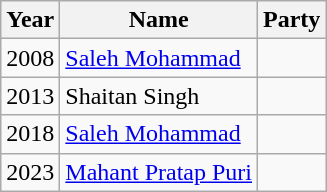<table class="wikitable sortable">
<tr>
<th>Year</th>
<th>Name</th>
<th colspan=2>Party</th>
</tr>
<tr>
<td>2008</td>
<td><a href='#'>Saleh Mohammad</a></td>
<td></td>
</tr>
<tr>
<td>2013</td>
<td>Shaitan Singh</td>
<td></td>
</tr>
<tr>
<td>2018</td>
<td><a href='#'>Saleh Mohammad</a></td>
<td></td>
</tr>
<tr>
<td>2023</td>
<td><a href='#'>Mahant Pratap Puri</a></td>
<td></td>
</tr>
</table>
